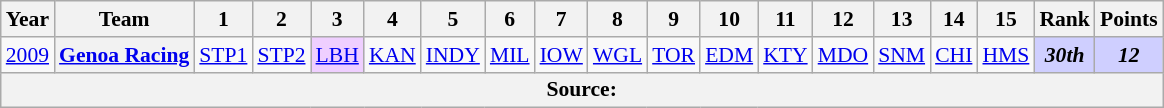<table class="wikitable" style="text-align:center; font-size:90%">
<tr>
<th>Year</th>
<th>Team</th>
<th>1</th>
<th>2</th>
<th>3</th>
<th>4</th>
<th>5</th>
<th>6</th>
<th>7</th>
<th>8</th>
<th>9</th>
<th>10</th>
<th>11</th>
<th>12</th>
<th>13</th>
<th>14</th>
<th>15</th>
<th>Rank</th>
<th>Points</th>
</tr>
<tr>
<td><a href='#'>2009</a></td>
<th><a href='#'>Genoa Racing</a></th>
<td><a href='#'>STP1</a></td>
<td><a href='#'>STP2</a></td>
<td style="background-color:#EFCFFF"><a href='#'>LBH</a><br></td>
<td><a href='#'>KAN</a></td>
<td><a href='#'>INDY</a></td>
<td><a href='#'>MIL</a></td>
<td><a href='#'>IOW</a></td>
<td><a href='#'>WGL</a></td>
<td><a href='#'>TOR</a></td>
<td><a href='#'>EDM</a></td>
<td><a href='#'>KTY</a></td>
<td><a href='#'>MDO</a></td>
<td><a href='#'>SNM</a></td>
<td><a href='#'>CHI</a></td>
<td><a href='#'>HMS</a></td>
<td style="background-color:#CFCFFF"><strong><em>30th</em></strong></td>
<td style="background-color:#CFCFFF"><strong><em>12</em></strong></td>
</tr>
<tr>
<th colspan="19">Source:</th>
</tr>
</table>
